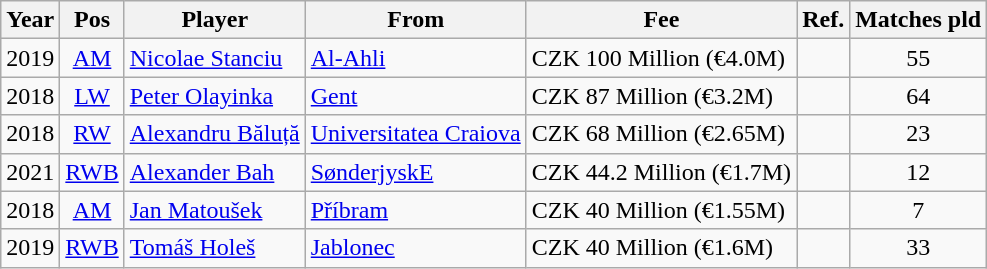<table class="wikitable">
<tr>
<th>Year</th>
<th>Pos</th>
<th>Player</th>
<th>From</th>
<th>Fee</th>
<th>Ref.</th>
<th>Matches pld</th>
</tr>
<tr>
<td rowspan=1>2019</td>
<td style="text-align:center"><a href='#'>AM</a></td>
<td> <a href='#'>Nicolae Stanciu</a></td>
<td> <a href='#'>Al-Ahli</a></td>
<td>CZK 100 Million (€4.0M)</td>
<td style="text-align:center"></td>
<td style="text-align:center">55</td>
</tr>
<tr>
<td rowspan=1>2018</td>
<td style="text-align:center"><a href='#'>LW</a></td>
<td> <a href='#'>Peter Olayinka</a></td>
<td> <a href='#'>Gent</a></td>
<td>CZK 87 Million (€3.2M)</td>
<td style="text-align:center"></td>
<td style="text-align:center">64</td>
</tr>
<tr>
<td rowspan=1>2018</td>
<td style="text-align:center"><a href='#'>RW</a></td>
<td> <a href='#'>Alexandru Băluță</a></td>
<td> <a href='#'>Universitatea Craiova</a></td>
<td>CZK 68 Million  (€2.65M)</td>
<td style="text-align:center"></td>
<td style="text-align:center">23</td>
</tr>
<tr>
<td rowspan=1>2021</td>
<td style="text-align:center"><a href='#'>RWB</a></td>
<td> <a href='#'>Alexander Bah</a></td>
<td> <a href='#'>SønderjyskE</a></td>
<td>CZK 44.2 Million  (€1.7M)</td>
<td style="text-align:center"></td>
<td style="text-align:center">12</td>
</tr>
<tr>
<td rowspan=1>2018</td>
<td style="text-align:center"><a href='#'>AM</a></td>
<td> <a href='#'>Jan Matoušek</a></td>
<td> <a href='#'>Příbram</a></td>
<td>CZK 40 Million  (€1.55M)</td>
<td style="text-align:center"></td>
<td style="text-align:center">7</td>
</tr>
<tr>
<td rowspan=1>2019</td>
<td style="text-align:center"><a href='#'>RWB</a></td>
<td> <a href='#'>Tomáš Holeš</a></td>
<td> <a href='#'>Jablonec</a></td>
<td>CZK 40 Million  (€1.6M)</td>
<td style="text-align:center"></td>
<td style="text-align:center">33</td>
</tr>
</table>
